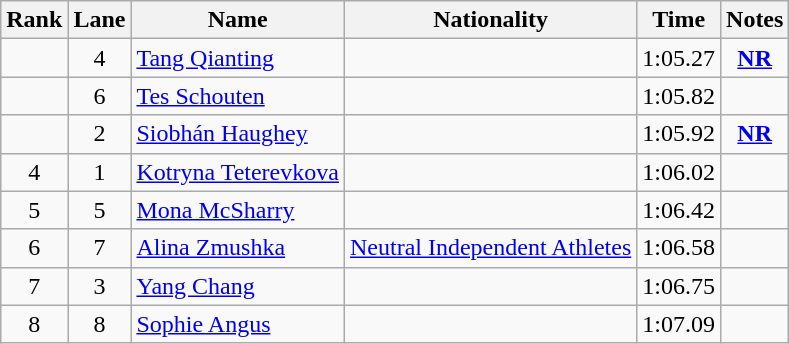<table class="wikitable sortable" style="text-align:center">
<tr>
<th>Rank</th>
<th>Lane</th>
<th>Name</th>
<th>Nationality</th>
<th>Time</th>
<th>Notes</th>
</tr>
<tr>
<td></td>
<td>4</td>
<td align=left><a href='#'>Tang Qianting</a></td>
<td align=left></td>
<td>1:05.27</td>
<td><strong><a href='#'>NR</a></strong></td>
</tr>
<tr>
<td></td>
<td>6</td>
<td align=left><a href='#'>Tes Schouten</a></td>
<td align=left></td>
<td>1:05.82</td>
<td></td>
</tr>
<tr>
<td></td>
<td>2</td>
<td align=left><a href='#'>Siobhán Haughey</a></td>
<td align=left></td>
<td>1:05.92</td>
<td><strong><a href='#'>NR</a></strong></td>
</tr>
<tr>
<td>4</td>
<td>1</td>
<td align=left><a href='#'>Kotryna Teterevkova</a></td>
<td align=left></td>
<td>1:06.02</td>
<td></td>
</tr>
<tr>
<td>5</td>
<td>5</td>
<td align=left><a href='#'>Mona McSharry</a></td>
<td align=left></td>
<td>1:06.42</td>
<td></td>
</tr>
<tr>
<td>6</td>
<td>7</td>
<td align=left><a href='#'>Alina Zmushka</a></td>
<td> <a href='#'>Neutral Independent Athletes</a></td>
<td>1:06.58</td>
<td></td>
</tr>
<tr>
<td>7</td>
<td>3</td>
<td align=left><a href='#'>Yang Chang</a></td>
<td align=left></td>
<td>1:06.75</td>
<td></td>
</tr>
<tr>
<td>8</td>
<td>8</td>
<td align=left><a href='#'>Sophie Angus</a></td>
<td align=left></td>
<td>1:07.09</td>
<td></td>
</tr>
</table>
